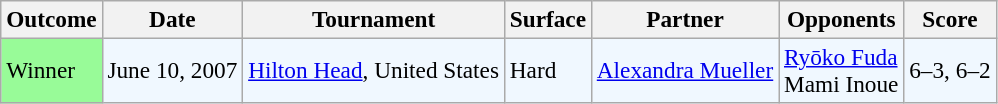<table class="sortable wikitable" style=font-size:97%>
<tr>
<th>Outcome</th>
<th>Date</th>
<th>Tournament</th>
<th>Surface</th>
<th>Partner</th>
<th>Opponents</th>
<th>Score</th>
</tr>
<tr style="background:#f0f8ff;">
<td style="background:#98fb98;">Winner</td>
<td>June 10, 2007</td>
<td><a href='#'>Hilton Head</a>, United States</td>
<td>Hard</td>
<td> <a href='#'>Alexandra Mueller</a></td>
<td> <a href='#'>Ryōko Fuda</a> <br>  Mami Inoue</td>
<td>6–3, 6–2</td>
</tr>
</table>
